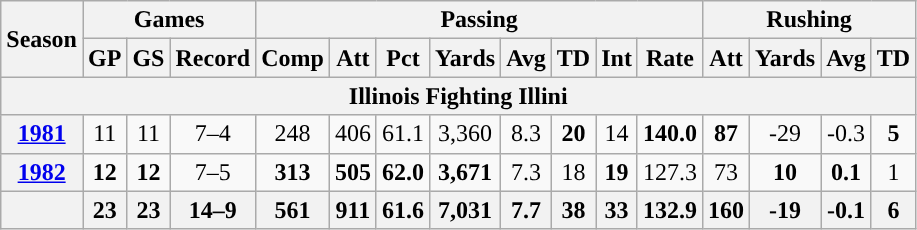<table class="wikitable" style="text-align:center;">
<tr>
<th rowspan="2">Season</th>
<th colspan="3">Games</th>
<th colspan="8">Passing</th>
<th colspan="5">Rushing</th>
</tr>
<tr>
<th>GP</th>
<th>GS</th>
<th>Record</th>
<th>Comp</th>
<th>Att</th>
<th>Pct</th>
<th>Yards</th>
<th>Avg</th>
<th>TD</th>
<th>Int</th>
<th>Rate</th>
<th>Att</th>
<th>Yards</th>
<th>Avg</th>
<th>TD</th>
</tr>
<tr>
<th colspan="16">Illinois Fighting Illini</th>
</tr>
<tr>
<th><a href='#'>1981</a></th>
<td>11</td>
<td>11</td>
<td>7–4</td>
<td>248</td>
<td>406</td>
<td>61.1</td>
<td>3,360</td>
<td>8.3</td>
<td><strong>20</strong></td>
<td>14</td>
<td><strong>140.0</strong></td>
<td><strong>87</strong></td>
<td>-29</td>
<td>-0.3</td>
<td><strong>5</strong></td>
</tr>
<tr>
<th><a href='#'>1982</a></th>
<td><strong>12</strong></td>
<td><strong>12</strong></td>
<td>7–5</td>
<td><strong>313</strong></td>
<td><strong>505</strong></td>
<td><strong>62.0</strong></td>
<td><strong>3,671</strong></td>
<td>7.3</td>
<td>18</td>
<td><strong>19</strong></td>
<td>127.3</td>
<td>73</td>
<td><strong>10</strong></td>
<td><strong>0.1</strong></td>
<td>1</td>
</tr>
<tr>
<th></th>
<th>23</th>
<th>23</th>
<th>14–9</th>
<th>561</th>
<th>911</th>
<th>61.6</th>
<th>7,031</th>
<th>7.7</th>
<th>38</th>
<th>33</th>
<th>132.9</th>
<th>160</th>
<th>-19</th>
<th>-0.1</th>
<th>6</th>
</tr>
</table>
